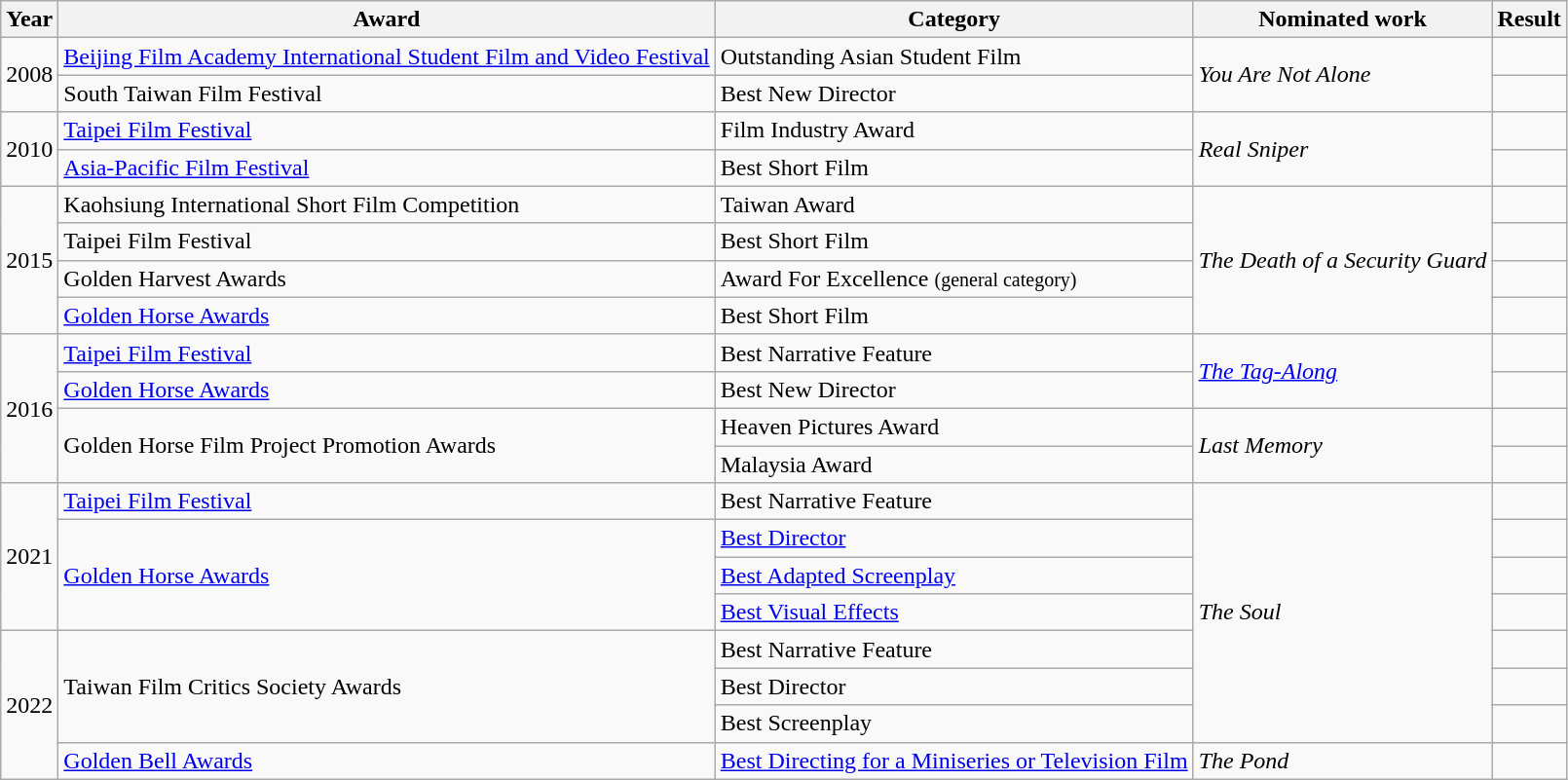<table class="wikitable sortable">
<tr>
<th>Year</th>
<th>Award</th>
<th>Category</th>
<th>Nominated work</th>
<th>Result</th>
</tr>
<tr>
<td rowspan=2>2008</td>
<td><a href='#'>Beijing Film Academy International Student Film and Video Festival</a></td>
<td>Outstanding Asian Student Film</td>
<td rowspan=2><em>You Are Not Alone</em></td>
<td></td>
</tr>
<tr>
<td>South Taiwan Film Festival</td>
<td>Best New Director</td>
<td></td>
</tr>
<tr>
<td rowspan=2>2010</td>
<td><a href='#'>Taipei Film Festival</a></td>
<td>Film Industry Award</td>
<td rowspan=2><em>Real Sniper</em></td>
<td></td>
</tr>
<tr>
<td><a href='#'>Asia-Pacific Film Festival</a></td>
<td>Best Short Film</td>
<td></td>
</tr>
<tr>
<td rowspan=4>2015</td>
<td>Kaohsiung International Short Film Competition</td>
<td>Taiwan Award</td>
<td rowspan=4><em>The Death of a Security Guard</em></td>
<td></td>
</tr>
<tr>
<td>Taipei Film Festival</td>
<td>Best Short Film</td>
<td></td>
</tr>
<tr>
<td>Golden Harvest Awards</td>
<td>Award For Excellence <small>(general category)</small></td>
<td></td>
</tr>
<tr>
<td><a href='#'>Golden Horse Awards</a></td>
<td>Best Short Film</td>
<td></td>
</tr>
<tr>
<td rowspan=4>2016</td>
<td><a href='#'>Taipei Film Festival</a></td>
<td>Best Narrative Feature</td>
<td rowspan=2><em><a href='#'>The Tag-Along</a></em></td>
<td></td>
</tr>
<tr>
<td><a href='#'>Golden Horse Awards</a></td>
<td>Best New Director</td>
<td></td>
</tr>
<tr>
<td rowspan=2>Golden Horse Film Project Promotion Awards</td>
<td>Heaven Pictures Award</td>
<td rowspan=2><em>Last Memory</em></td>
<td></td>
</tr>
<tr>
<td>Malaysia Award</td>
<td></td>
</tr>
<tr>
<td rowspan=4>2021</td>
<td><a href='#'>Taipei Film Festival</a></td>
<td>Best Narrative Feature</td>
<td rowspan=7><em>The Soul</em></td>
<td></td>
</tr>
<tr>
<td rowspan=3><a href='#'>Golden Horse Awards</a></td>
<td><a href='#'>Best Director</a></td>
<td></td>
</tr>
<tr>
<td><a href='#'>Best Adapted Screenplay</a></td>
<td></td>
</tr>
<tr>
<td><a href='#'>Best Visual Effects</a></td>
<td></td>
</tr>
<tr>
<td rowspan=4>2022</td>
<td rowspan=3>Taiwan Film Critics Society Awards</td>
<td>Best Narrative Feature</td>
<td></td>
</tr>
<tr>
<td>Best Director</td>
<td></td>
</tr>
<tr>
<td>Best Screenplay</td>
<td></td>
</tr>
<tr>
<td><a href='#'>Golden Bell Awards</a></td>
<td><a href='#'>Best Directing for a Miniseries or Television Film</a></td>
<td><em>The Pond</em></td>
<td></td>
</tr>
</table>
